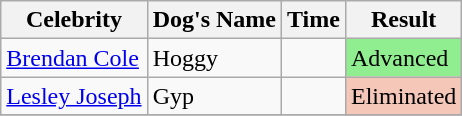<table class="wikitable" text-align: center;">
<tr>
<th>Celebrity</th>
<th>Dog's Name</th>
<th>Time</th>
<th>Result</th>
</tr>
<tr>
<td><a href='#'>Brendan Cole</a></td>
<td>Hoggy</td>
<td></td>
<td bgcolor=lightgreen>Advanced</td>
</tr>
<tr>
<td><a href='#'>Lesley Joseph</a></td>
<td>Gyp</td>
<td></td>
<td bgcolor=#f4c7b8>Eliminated</td>
</tr>
<tr>
</tr>
</table>
